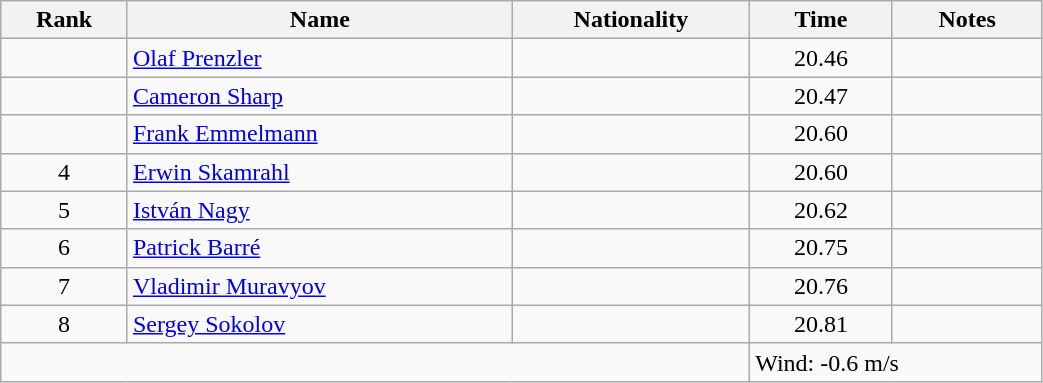<table class="wikitable sortable" style="text-align:center;width: 55%">
<tr>
<th>Rank</th>
<th>Name</th>
<th>Nationality</th>
<th>Time</th>
<th>Notes</th>
</tr>
<tr>
<td></td>
<td align=left><a href='#'>Olaf Prenzler</a></td>
<td align=left></td>
<td>20.46</td>
<td></td>
</tr>
<tr>
<td></td>
<td align=left><a href='#'>Cameron Sharp</a></td>
<td align=left></td>
<td>20.47</td>
<td></td>
</tr>
<tr>
<td></td>
<td align=left><a href='#'>Frank Emmelmann</a></td>
<td align=left></td>
<td>20.60</td>
<td></td>
</tr>
<tr>
<td>4</td>
<td align=left><a href='#'>Erwin Skamrahl</a></td>
<td align=left></td>
<td>20.60</td>
<td></td>
</tr>
<tr>
<td>5</td>
<td align=left><a href='#'>István Nagy</a></td>
<td align=left></td>
<td>20.62</td>
<td></td>
</tr>
<tr>
<td>6</td>
<td align=left><a href='#'>Patrick Barré</a></td>
<td align=left></td>
<td>20.75</td>
<td></td>
</tr>
<tr>
<td>7</td>
<td align=left><a href='#'>Vladimir Muravyov</a></td>
<td align=left></td>
<td>20.76</td>
<td></td>
</tr>
<tr>
<td>8</td>
<td align=left><a href='#'>Sergey Sokolov</a></td>
<td align=left></td>
<td>20.81</td>
<td></td>
</tr>
<tr class="sortbottom">
<td colspan="3"></td>
<td colspan="2" style="text-align:left;">Wind: -0.6 m/s</td>
</tr>
</table>
